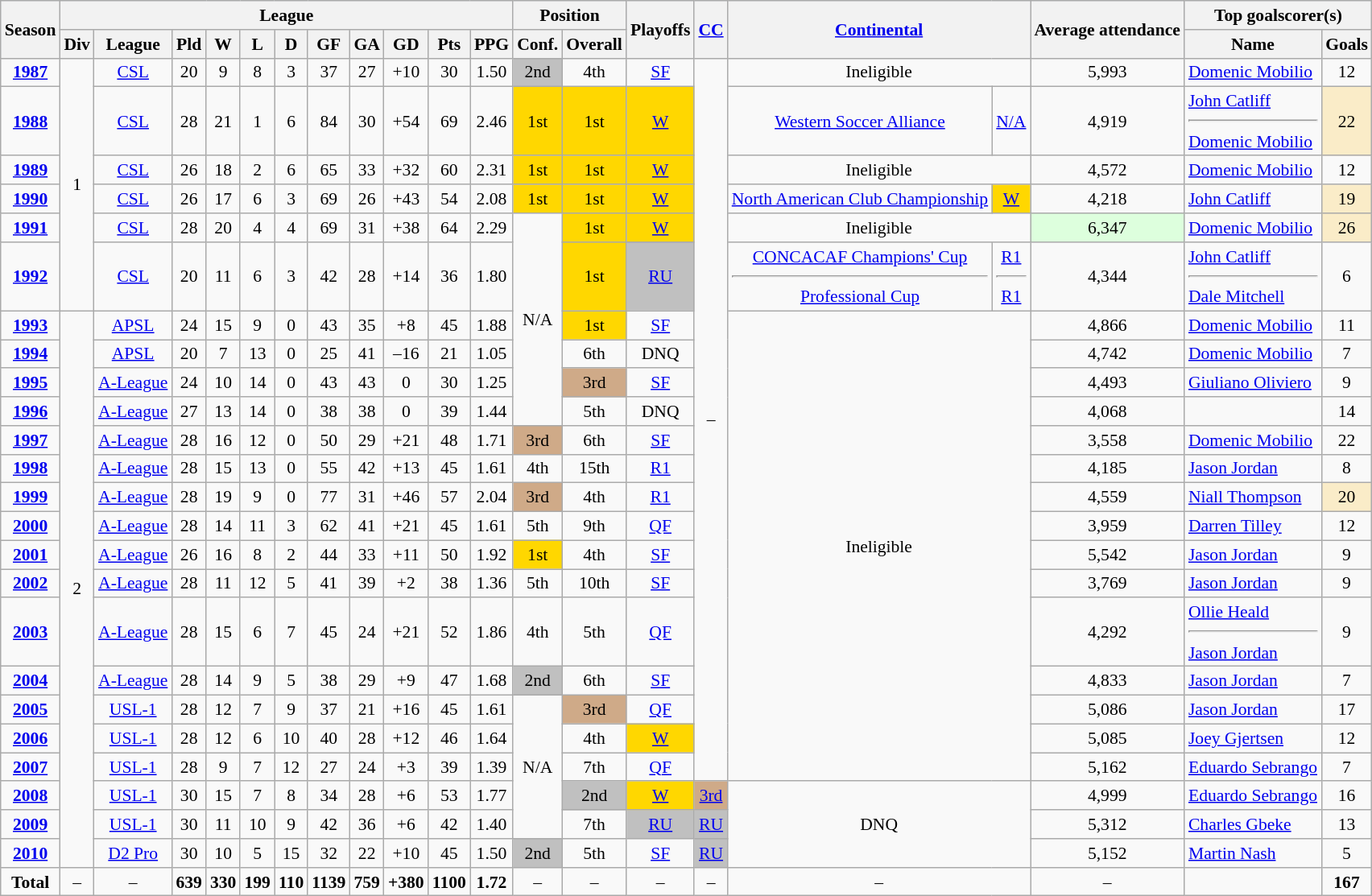<table class="wikitable" style="font-size:90%; text-align:center;">
<tr style="background:#f0f6ff;">
<th rowspan=2>Season</th>
<th colspan=11>League</th>
<th colspan=2>Position</th>
<th rowspan=2>Playoffs</th>
<th rowspan=2><a href='#'>CC</a></th>
<th rowspan=2 colspan=2><a href='#'>Continental</a></th>
<th rowspan=2>Average attendance</th>
<th colspan=2>Top goalscorer(s)</th>
</tr>
<tr>
<th>Div</th>
<th>League</th>
<th>Pld</th>
<th>W</th>
<th>L</th>
<th>D</th>
<th>GF</th>
<th>GA</th>
<th>GD</th>
<th>Pts</th>
<th>PPG</th>
<th>Conf.</th>
<th>Overall</th>
<th>Name</th>
<th>Goals</th>
</tr>
<tr>
<td><strong><a href='#'>1987</a></strong></td>
<td rowspan=6>1</td>
<td><a href='#'>CSL</a></td>
<td>20</td>
<td>9</td>
<td>8</td>
<td>3</td>
<td>37</td>
<td>27</td>
<td>+10</td>
<td>30</td>
<td>1.50</td>
<td bgcolor=silver>2nd</td>
<td>4th</td>
<td><a href='#'>SF</a></td>
<td rowspan=21>–</td>
<td colspan=2>Ineligible</td>
<td>5,993</td>
<td align="left"> <a href='#'>Domenic Mobilio</a></td>
<td>12</td>
</tr>
<tr>
<td><strong><a href='#'>1988</a></strong></td>
<td><a href='#'>CSL</a></td>
<td>28</td>
<td>21</td>
<td>1</td>
<td>6</td>
<td>84</td>
<td>30</td>
<td>+54</td>
<td>69</td>
<td>2.46</td>
<td bgcolor=gold>1st</td>
<td bgcolor=gold>1st</td>
<td bgcolor=gold><a href='#'>W</a></td>
<td><a href='#'>Western Soccer Alliance</a></td>
<td><a href='#'>N/A</a></td>
<td>4,919</td>
<td align="left"> <a href='#'>John Catliff</a> <hr>  <a href='#'>Domenic Mobilio</a></td>
<td style=background:#FAECC8;">22</td>
</tr>
<tr>
<td><strong><a href='#'>1989</a></strong></td>
<td><a href='#'>CSL</a></td>
<td>26</td>
<td>18</td>
<td>2</td>
<td>6</td>
<td>65</td>
<td>33</td>
<td>+32</td>
<td>60</td>
<td>2.31</td>
<td bgcolor=gold>1st</td>
<td bgcolor=gold>1st</td>
<td bgcolor=gold><a href='#'>W</a></td>
<td colspan=2>Ineligible</td>
<td>4,572</td>
<td align="left"> <a href='#'>Domenic Mobilio</a></td>
<td>12</td>
</tr>
<tr>
<td><strong><a href='#'>1990</a></strong></td>
<td><a href='#'>CSL</a></td>
<td>26</td>
<td>17</td>
<td>6</td>
<td>3</td>
<td>69</td>
<td>26</td>
<td>+43</td>
<td>54</td>
<td>2.08</td>
<td bgcolor=gold>1st</td>
<td bgcolor=gold>1st</td>
<td bgcolor=gold><a href='#'>W</a></td>
<td><a href='#'>North American Club Championship</a></td>
<td bgcolor=gold><a href='#'>W</a></td>
<td>4,218</td>
<td align="left"> <a href='#'>John Catliff</a></td>
<td style=background:#FAECC8;">19</td>
</tr>
<tr>
<td><strong><a href='#'>1991</a></strong></td>
<td><a href='#'>CSL</a></td>
<td>28</td>
<td>20</td>
<td>4</td>
<td>4</td>
<td>69</td>
<td>31</td>
<td>+38</td>
<td>64</td>
<td>2.29</td>
<td rowspan=6>N/A</td>
<td bgcolor=gold>1st</td>
<td bgcolor=gold><a href='#'>W</a></td>
<td colspan=2>Ineligible</td>
<td style="background:#dfd;">6,347</td>
<td align="left"> <a href='#'>Domenic Mobilio</a></td>
<td style=background:#FAECC8;">26</td>
</tr>
<tr>
<td><strong><a href='#'>1992</a></strong></td>
<td><a href='#'>CSL</a></td>
<td>20</td>
<td>11</td>
<td>6</td>
<td>3</td>
<td>42</td>
<td>28</td>
<td>+14</td>
<td>36</td>
<td>1.80</td>
<td bgcolor=gold>1st</td>
<td bgcolor=silver><a href='#'>RU</a></td>
<td><a href='#'>CONCACAF Champions' Cup</a> <hr> <a href='#'>Professional Cup</a></td>
<td><a href='#'>R1</a> <hr> <a href='#'>R1</a></td>
<td>4,344</td>
<td align="left"> <a href='#'>John Catliff</a> <hr>  <a href='#'>Dale Mitchell</a></td>
<td>6</td>
</tr>
<tr>
<td><strong><a href='#'>1993</a></strong></td>
<td rowspan=18>2</td>
<td><a href='#'>APSL</a></td>
<td>24</td>
<td>15</td>
<td>9</td>
<td>0</td>
<td>43</td>
<td>35</td>
<td>+8</td>
<td>45</td>
<td>1.88</td>
<td bgcolor=gold>1st</td>
<td><a href='#'>SF</a></td>
<td colspan=2 rowspan=15>Ineligible</td>
<td>4,866</td>
<td align="left"> <a href='#'>Domenic Mobilio</a></td>
<td>11</td>
</tr>
<tr>
<td><strong><a href='#'>1994</a></strong></td>
<td><a href='#'>APSL</a></td>
<td>20</td>
<td>7</td>
<td>13</td>
<td>0</td>
<td>25</td>
<td>41</td>
<td>–16</td>
<td>21</td>
<td>1.05</td>
<td>6th</td>
<td>DNQ</td>
<td>4,742</td>
<td align="left"> <a href='#'>Domenic Mobilio</a></td>
<td>7</td>
</tr>
<tr>
<td><strong><a href='#'>1995</a></strong></td>
<td><a href='#'>A-League</a></td>
<td>24</td>
<td>10</td>
<td>14</td>
<td>0</td>
<td>43</td>
<td>43</td>
<td>0</td>
<td>30</td>
<td>1.25</td>
<td bgcolor=CFAA88>3rd</td>
<td><a href='#'>SF</a></td>
<td>4,493</td>
<td align="left"> <a href='#'>Giuliano Oliviero</a></td>
<td>9</td>
</tr>
<tr>
<td><strong><a href='#'>1996</a></strong></td>
<td><a href='#'>A-League</a></td>
<td>27</td>
<td>13</td>
<td>14</td>
<td>0</td>
<td>38</td>
<td>38</td>
<td>0</td>
<td>39</td>
<td>1.44</td>
<td>5th</td>
<td>DNQ</td>
<td>4,068</td>
<td align="left"></td>
<td>14</td>
</tr>
<tr>
<td><strong><a href='#'>1997</a></strong></td>
<td><a href='#'>A-League</a></td>
<td>28</td>
<td>16</td>
<td>12</td>
<td>0</td>
<td>50</td>
<td>29</td>
<td>+21</td>
<td>48</td>
<td>1.71</td>
<td bgcolor=CFAA88>3rd</td>
<td>6th</td>
<td><a href='#'>SF</a></td>
<td>3,558</td>
<td align="left"> <a href='#'>Domenic Mobilio</a></td>
<td>22</td>
</tr>
<tr>
<td><strong><a href='#'>1998</a></strong></td>
<td><a href='#'>A-League</a></td>
<td>28</td>
<td>15</td>
<td>13</td>
<td>0</td>
<td>55</td>
<td>42</td>
<td>+13</td>
<td>45</td>
<td>1.61</td>
<td>4th</td>
<td>15th</td>
<td><a href='#'>R1</a></td>
<td>4,185</td>
<td align="left"> <a href='#'>Jason Jordan</a></td>
<td>8</td>
</tr>
<tr>
<td><strong><a href='#'>1999</a></strong></td>
<td><a href='#'>A-League</a></td>
<td>28</td>
<td>19</td>
<td>9</td>
<td>0</td>
<td>77</td>
<td>31</td>
<td>+46</td>
<td>57</td>
<td>2.04</td>
<td bgcolor=CFAA88>3rd</td>
<td>4th</td>
<td><a href='#'>R1</a></td>
<td>4,559</td>
<td align="left"> <a href='#'>Niall Thompson</a></td>
<td style=background:#FAECC8;">20</td>
</tr>
<tr>
<td><strong><a href='#'>2000</a></strong></td>
<td><a href='#'>A-League</a></td>
<td>28</td>
<td>14</td>
<td>11</td>
<td>3</td>
<td>62</td>
<td>41</td>
<td>+21</td>
<td>45</td>
<td>1.61</td>
<td>5th</td>
<td>9th</td>
<td><a href='#'>QF</a></td>
<td>3,959</td>
<td align="left"> <a href='#'>Darren Tilley</a></td>
<td>12</td>
</tr>
<tr>
<td><strong><a href='#'>2001</a></strong></td>
<td><a href='#'>A-League</a></td>
<td>26</td>
<td>16</td>
<td>8</td>
<td>2</td>
<td>44</td>
<td>33</td>
<td>+11</td>
<td>50</td>
<td>1.92</td>
<td bgcolor=gold>1st</td>
<td>4th</td>
<td><a href='#'>SF</a></td>
<td>5,542</td>
<td align="left"> <a href='#'>Jason Jordan</a></td>
<td>9</td>
</tr>
<tr>
<td><strong><a href='#'>2002</a></strong></td>
<td><a href='#'>A-League</a></td>
<td>28</td>
<td>11</td>
<td>12</td>
<td>5</td>
<td>41</td>
<td>39</td>
<td>+2</td>
<td>38</td>
<td>1.36</td>
<td>5th</td>
<td>10th</td>
<td><a href='#'>SF</a></td>
<td>3,769</td>
<td align="left"> <a href='#'>Jason Jordan</a></td>
<td>9</td>
</tr>
<tr>
<td><strong><a href='#'>2003</a></strong></td>
<td><a href='#'>A-League</a></td>
<td>28</td>
<td>15</td>
<td>6</td>
<td>7</td>
<td>45</td>
<td>24</td>
<td>+21</td>
<td>52</td>
<td>1.86</td>
<td>4th</td>
<td>5th</td>
<td><a href='#'>QF</a></td>
<td>4,292</td>
<td align="left"> <a href='#'>Ollie Heald</a> <hr>  <a href='#'>Jason Jordan</a></td>
<td>9</td>
</tr>
<tr>
<td><strong><a href='#'>2004</a></strong></td>
<td><a href='#'>A-League</a></td>
<td>28</td>
<td>14</td>
<td>9</td>
<td>5</td>
<td>38</td>
<td>29</td>
<td>+9</td>
<td>47</td>
<td>1.68</td>
<td bgcolor=silver>2nd</td>
<td>6th</td>
<td><a href='#'>SF</a></td>
<td>4,833</td>
<td align="left"> <a href='#'>Jason Jordan</a></td>
<td>7</td>
</tr>
<tr>
<td><strong><a href='#'>2005</a></strong></td>
<td><a href='#'>USL-1</a></td>
<td>28</td>
<td>12</td>
<td>7</td>
<td>9</td>
<td>37</td>
<td>21</td>
<td>+16</td>
<td>45</td>
<td>1.61</td>
<td rowspan=5>N/A</td>
<td bgcolor=CFAA88>3rd</td>
<td><a href='#'>QF</a></td>
<td>5,086</td>
<td align="left"> <a href='#'>Jason Jordan</a></td>
<td>17</td>
</tr>
<tr>
<td><strong><a href='#'>2006</a></strong></td>
<td><a href='#'>USL-1</a></td>
<td>28</td>
<td>12</td>
<td>6</td>
<td>10</td>
<td>40</td>
<td>28</td>
<td>+12</td>
<td>46</td>
<td>1.64</td>
<td>4th</td>
<td bgcolor=gold><a href='#'>W</a></td>
<td>5,085</td>
<td align="left"> <a href='#'>Joey Gjertsen</a></td>
<td>12</td>
</tr>
<tr>
<td><strong><a href='#'>2007</a></strong></td>
<td><a href='#'>USL-1</a></td>
<td>28</td>
<td>9</td>
<td>7</td>
<td>12</td>
<td>27</td>
<td>24</td>
<td>+3</td>
<td>39</td>
<td>1.39</td>
<td>7th</td>
<td><a href='#'>QF</a></td>
<td>5,162</td>
<td align="left"> <a href='#'>Eduardo Sebrango</a></td>
<td>7</td>
</tr>
<tr>
<td><strong><a href='#'>2008</a></strong></td>
<td><a href='#'>USL-1</a></td>
<td>30</td>
<td>15</td>
<td>7</td>
<td>8</td>
<td>34</td>
<td>28</td>
<td>+6</td>
<td>53</td>
<td>1.77</td>
<td bgcolor=silver>2nd</td>
<td bgcolor=gold><a href='#'>W</a></td>
<td bgcolor=CFAA88><a href='#'>3rd</a></td>
<td colspan=2 rowspan=3>DNQ</td>
<td>4,999</td>
<td align="left"> <a href='#'>Eduardo Sebrango</a></td>
<td>16</td>
</tr>
<tr>
<td><strong><a href='#'>2009</a></strong></td>
<td><a href='#'>USL-1</a></td>
<td>30</td>
<td>11</td>
<td>10</td>
<td>9</td>
<td>42</td>
<td>36</td>
<td>+6</td>
<td>42</td>
<td>1.40</td>
<td>7th</td>
<td bgcolor=silver><a href='#'>RU</a></td>
<td bgcolor=silver><a href='#'>RU</a></td>
<td>5,312</td>
<td align="left"> <a href='#'>Charles Gbeke</a></td>
<td>13</td>
</tr>
<tr>
<td><strong><a href='#'>2010</a></strong></td>
<td><a href='#'>D2 Pro</a></td>
<td>30</td>
<td>10</td>
<td>5</td>
<td>15</td>
<td>32</td>
<td>22</td>
<td>+10</td>
<td>45</td>
<td>1.50</td>
<td bgcolor=silver>2nd</td>
<td>5th</td>
<td><a href='#'>SF</a></td>
<td bgcolor=silver><a href='#'>RU</a></td>
<td>5,152</td>
<td align="left"> <a href='#'>Martin Nash</a></td>
<td>5</td>
</tr>
<tr>
<td><strong>Total</strong></td>
<td>–</td>
<td>–</td>
<td><strong>639</strong></td>
<td><strong>330</strong></td>
<td><strong>199</strong></td>
<td><strong>110</strong></td>
<td><strong>1139</strong></td>
<td><strong>759</strong></td>
<td><strong>+380</strong></td>
<td><strong>1100</strong></td>
<td><strong>1.72</strong></td>
<td>–</td>
<td>–</td>
<td>–</td>
<td>–</td>
<td colspan=2>–</td>
<td>–</td>
<td align="left"></td>
<td><strong>167</strong></td>
</tr>
</table>
